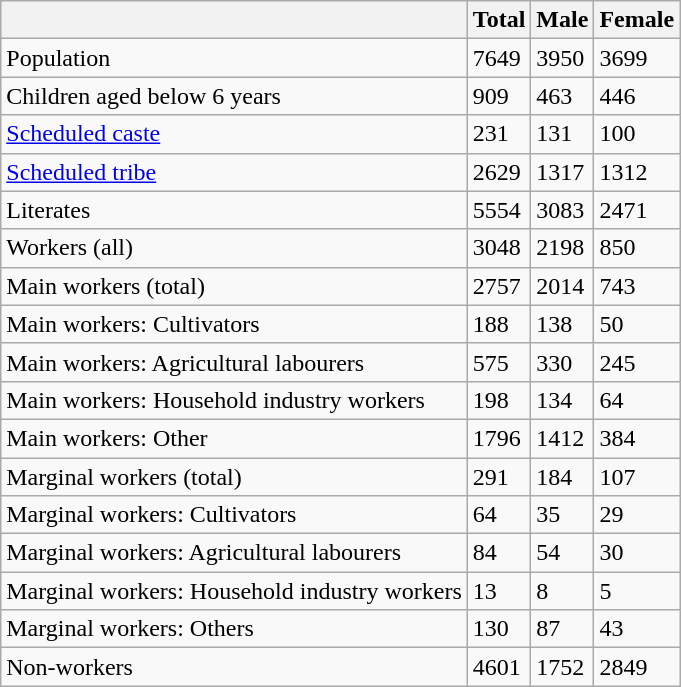<table class="wikitable sortable">
<tr>
<th></th>
<th>Total</th>
<th>Male</th>
<th>Female</th>
</tr>
<tr>
<td>Population</td>
<td>7649</td>
<td>3950</td>
<td>3699</td>
</tr>
<tr>
<td>Children aged below 6 years</td>
<td>909</td>
<td>463</td>
<td>446</td>
</tr>
<tr>
<td><a href='#'>Scheduled caste</a></td>
<td>231</td>
<td>131</td>
<td>100</td>
</tr>
<tr>
<td><a href='#'>Scheduled tribe</a></td>
<td>2629</td>
<td>1317</td>
<td>1312</td>
</tr>
<tr>
<td>Literates</td>
<td>5554</td>
<td>3083</td>
<td>2471</td>
</tr>
<tr>
<td>Workers (all)</td>
<td>3048</td>
<td>2198</td>
<td>850</td>
</tr>
<tr>
<td>Main workers (total)</td>
<td>2757</td>
<td>2014</td>
<td>743</td>
</tr>
<tr>
<td>Main workers: Cultivators</td>
<td>188</td>
<td>138</td>
<td>50</td>
</tr>
<tr>
<td>Main workers: Agricultural labourers</td>
<td>575</td>
<td>330</td>
<td>245</td>
</tr>
<tr>
<td>Main workers: Household industry workers</td>
<td>198</td>
<td>134</td>
<td>64</td>
</tr>
<tr>
<td>Main workers: Other</td>
<td>1796</td>
<td>1412</td>
<td>384</td>
</tr>
<tr>
<td>Marginal workers (total)</td>
<td>291</td>
<td>184</td>
<td>107</td>
</tr>
<tr>
<td>Marginal workers: Cultivators</td>
<td>64</td>
<td>35</td>
<td>29</td>
</tr>
<tr>
<td>Marginal workers: Agricultural labourers</td>
<td>84</td>
<td>54</td>
<td>30</td>
</tr>
<tr>
<td>Marginal workers: Household industry workers</td>
<td>13</td>
<td>8</td>
<td>5</td>
</tr>
<tr>
<td>Marginal workers: Others</td>
<td>130</td>
<td>87</td>
<td>43</td>
</tr>
<tr>
<td>Non-workers</td>
<td>4601</td>
<td>1752</td>
<td>2849</td>
</tr>
</table>
